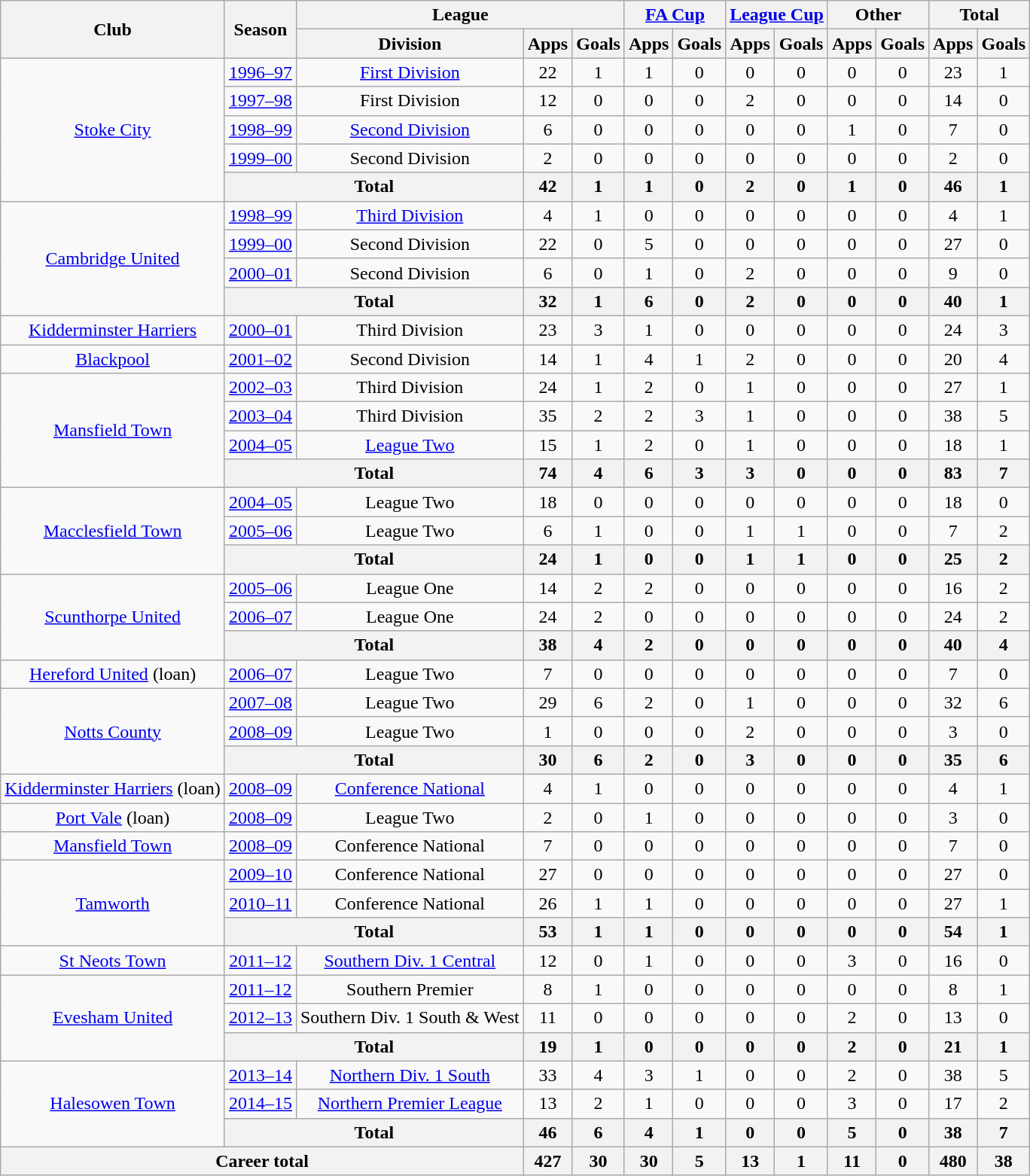<table class="wikitable" style="text-align:center">
<tr>
<th rowspan="2">Club</th>
<th rowspan="2">Season</th>
<th colspan="3">League</th>
<th colspan="2"><a href='#'>FA Cup</a></th>
<th colspan="2"><a href='#'>League Cup</a></th>
<th colspan="2">Other</th>
<th colspan="2">Total</th>
</tr>
<tr>
<th>Division</th>
<th>Apps</th>
<th>Goals</th>
<th>Apps</th>
<th>Goals</th>
<th>Apps</th>
<th>Goals</th>
<th>Apps</th>
<th>Goals</th>
<th>Apps</th>
<th>Goals</th>
</tr>
<tr>
<td rowspan="5"><a href='#'>Stoke City</a></td>
<td><a href='#'>1996–97</a></td>
<td><a href='#'>First Division</a></td>
<td>22</td>
<td>1</td>
<td>1</td>
<td>0</td>
<td>0</td>
<td>0</td>
<td>0</td>
<td>0</td>
<td>23</td>
<td>1</td>
</tr>
<tr>
<td><a href='#'>1997–98</a></td>
<td>First Division</td>
<td>12</td>
<td>0</td>
<td>0</td>
<td>0</td>
<td>2</td>
<td>0</td>
<td>0</td>
<td>0</td>
<td>14</td>
<td>0</td>
</tr>
<tr>
<td><a href='#'>1998–99</a></td>
<td><a href='#'>Second Division</a></td>
<td>6</td>
<td>0</td>
<td>0</td>
<td>0</td>
<td>0</td>
<td>0</td>
<td>1</td>
<td>0</td>
<td>7</td>
<td>0</td>
</tr>
<tr>
<td><a href='#'>1999–00</a></td>
<td>Second Division</td>
<td>2</td>
<td>0</td>
<td>0</td>
<td>0</td>
<td>0</td>
<td>0</td>
<td>0</td>
<td>0</td>
<td>2</td>
<td>0</td>
</tr>
<tr>
<th colspan="2">Total</th>
<th>42</th>
<th>1</th>
<th>1</th>
<th>0</th>
<th>2</th>
<th>0</th>
<th>1</th>
<th>0</th>
<th>46</th>
<th>1</th>
</tr>
<tr>
<td rowspan="4"><a href='#'>Cambridge United</a></td>
<td><a href='#'>1998–99</a></td>
<td><a href='#'>Third Division</a></td>
<td>4</td>
<td>1</td>
<td>0</td>
<td>0</td>
<td>0</td>
<td>0</td>
<td>0</td>
<td>0</td>
<td>4</td>
<td>1</td>
</tr>
<tr>
<td><a href='#'>1999–00</a></td>
<td>Second Division</td>
<td>22</td>
<td>0</td>
<td>5</td>
<td>0</td>
<td>0</td>
<td>0</td>
<td>0</td>
<td>0</td>
<td>27</td>
<td>0</td>
</tr>
<tr>
<td><a href='#'>2000–01</a></td>
<td>Second Division</td>
<td>6</td>
<td>0</td>
<td>1</td>
<td>0</td>
<td>2</td>
<td>0</td>
<td>0</td>
<td>0</td>
<td>9</td>
<td>0</td>
</tr>
<tr>
<th colspan="2">Total</th>
<th>32</th>
<th>1</th>
<th>6</th>
<th>0</th>
<th>2</th>
<th>0</th>
<th>0</th>
<th>0</th>
<th>40</th>
<th>1</th>
</tr>
<tr>
<td><a href='#'>Kidderminster Harriers</a></td>
<td><a href='#'>2000–01</a></td>
<td>Third Division</td>
<td>23</td>
<td>3</td>
<td>1</td>
<td>0</td>
<td>0</td>
<td>0</td>
<td>0</td>
<td>0</td>
<td>24</td>
<td>3</td>
</tr>
<tr>
<td><a href='#'>Blackpool</a></td>
<td><a href='#'>2001–02</a></td>
<td>Second Division</td>
<td>14</td>
<td>1</td>
<td>4</td>
<td>1</td>
<td>2</td>
<td>0</td>
<td>0</td>
<td>0</td>
<td>20</td>
<td>4</td>
</tr>
<tr>
<td rowspan="4"><a href='#'>Mansfield Town</a></td>
<td><a href='#'>2002–03</a></td>
<td>Third Division</td>
<td>24</td>
<td>1</td>
<td>2</td>
<td>0</td>
<td>1</td>
<td>0</td>
<td>0</td>
<td>0</td>
<td>27</td>
<td>1</td>
</tr>
<tr>
<td><a href='#'>2003–04</a></td>
<td>Third Division</td>
<td>35</td>
<td>2</td>
<td>2</td>
<td>3</td>
<td>1</td>
<td>0</td>
<td>0</td>
<td>0</td>
<td>38</td>
<td>5</td>
</tr>
<tr>
<td><a href='#'>2004–05</a></td>
<td><a href='#'>League Two</a></td>
<td>15</td>
<td>1</td>
<td>2</td>
<td>0</td>
<td>1</td>
<td>0</td>
<td>0</td>
<td>0</td>
<td>18</td>
<td>1</td>
</tr>
<tr>
<th colspan="2">Total</th>
<th>74</th>
<th>4</th>
<th>6</th>
<th>3</th>
<th>3</th>
<th>0</th>
<th>0</th>
<th>0</th>
<th>83</th>
<th>7</th>
</tr>
<tr>
<td rowspan="3"><a href='#'>Macclesfield Town</a></td>
<td><a href='#'>2004–05</a></td>
<td>League Two</td>
<td>18</td>
<td>0</td>
<td>0</td>
<td>0</td>
<td>0</td>
<td>0</td>
<td>0</td>
<td>0</td>
<td>18</td>
<td>0</td>
</tr>
<tr>
<td><a href='#'>2005–06</a></td>
<td>League Two</td>
<td>6</td>
<td>1</td>
<td>0</td>
<td>0</td>
<td>1</td>
<td>1</td>
<td>0</td>
<td>0</td>
<td>7</td>
<td>2</td>
</tr>
<tr>
<th colspan="2">Total</th>
<th>24</th>
<th>1</th>
<th>0</th>
<th>0</th>
<th>1</th>
<th>1</th>
<th>0</th>
<th>0</th>
<th>25</th>
<th>2</th>
</tr>
<tr>
<td rowspan="3"><a href='#'>Scunthorpe United</a></td>
<td><a href='#'>2005–06</a></td>
<td>League One</td>
<td>14</td>
<td>2</td>
<td>2</td>
<td>0</td>
<td>0</td>
<td>0</td>
<td>0</td>
<td>0</td>
<td>16</td>
<td>2</td>
</tr>
<tr>
<td><a href='#'>2006–07</a></td>
<td>League One</td>
<td>24</td>
<td>2</td>
<td>0</td>
<td>0</td>
<td>0</td>
<td>0</td>
<td>0</td>
<td>0</td>
<td>24</td>
<td>2</td>
</tr>
<tr>
<th colspan="2">Total</th>
<th>38</th>
<th>4</th>
<th>2</th>
<th>0</th>
<th>0</th>
<th>0</th>
<th>0</th>
<th>0</th>
<th>40</th>
<th>4</th>
</tr>
<tr>
<td><a href='#'>Hereford United</a> (loan)</td>
<td><a href='#'>2006–07</a></td>
<td>League Two</td>
<td>7</td>
<td>0</td>
<td>0</td>
<td>0</td>
<td>0</td>
<td>0</td>
<td>0</td>
<td>0</td>
<td>7</td>
<td>0</td>
</tr>
<tr>
<td rowspan="3"><a href='#'>Notts County</a></td>
<td><a href='#'>2007–08</a></td>
<td>League Two</td>
<td>29</td>
<td>6</td>
<td>2</td>
<td>0</td>
<td>1</td>
<td>0</td>
<td>0</td>
<td>0</td>
<td>32</td>
<td>6</td>
</tr>
<tr>
<td><a href='#'>2008–09</a></td>
<td>League Two</td>
<td>1</td>
<td>0</td>
<td>0</td>
<td>0</td>
<td>2</td>
<td>0</td>
<td>0</td>
<td>0</td>
<td>3</td>
<td>0</td>
</tr>
<tr>
<th colspan="2">Total</th>
<th>30</th>
<th>6</th>
<th>2</th>
<th>0</th>
<th>3</th>
<th>0</th>
<th>0</th>
<th>0</th>
<th>35</th>
<th>6</th>
</tr>
<tr>
<td><a href='#'>Kidderminster Harriers</a> (loan)</td>
<td><a href='#'>2008–09</a></td>
<td><a href='#'>Conference National</a></td>
<td>4</td>
<td>1</td>
<td>0</td>
<td>0</td>
<td>0</td>
<td>0</td>
<td>0</td>
<td>0</td>
<td>4</td>
<td>1</td>
</tr>
<tr>
<td><a href='#'>Port Vale</a> (loan)</td>
<td><a href='#'>2008–09</a></td>
<td>League Two</td>
<td>2</td>
<td>0</td>
<td>1</td>
<td>0</td>
<td>0</td>
<td>0</td>
<td>0</td>
<td>0</td>
<td>3</td>
<td>0</td>
</tr>
<tr>
<td><a href='#'>Mansfield Town</a></td>
<td><a href='#'>2008–09</a></td>
<td>Conference National</td>
<td>7</td>
<td>0</td>
<td>0</td>
<td>0</td>
<td>0</td>
<td>0</td>
<td>0</td>
<td>0</td>
<td>7</td>
<td>0</td>
</tr>
<tr>
<td rowspan="3"><a href='#'>Tamworth</a></td>
<td><a href='#'>2009–10</a></td>
<td>Conference National</td>
<td>27</td>
<td>0</td>
<td>0</td>
<td>0</td>
<td>0</td>
<td>0</td>
<td>0</td>
<td>0</td>
<td>27</td>
<td>0</td>
</tr>
<tr>
<td><a href='#'>2010–11</a></td>
<td>Conference National</td>
<td>26</td>
<td>1</td>
<td>1</td>
<td>0</td>
<td>0</td>
<td>0</td>
<td>0</td>
<td>0</td>
<td>27</td>
<td>1</td>
</tr>
<tr>
<th colspan="2">Total</th>
<th>53</th>
<th>1</th>
<th>1</th>
<th>0</th>
<th>0</th>
<th>0</th>
<th>0</th>
<th>0</th>
<th>54</th>
<th>1</th>
</tr>
<tr>
<td><a href='#'>St Neots Town</a></td>
<td><a href='#'>2011–12</a></td>
<td><a href='#'>Southern Div. 1 Central</a></td>
<td>12</td>
<td>0</td>
<td>1</td>
<td>0</td>
<td>0</td>
<td>0</td>
<td>3</td>
<td>0</td>
<td>16</td>
<td>0</td>
</tr>
<tr>
<td rowspan="3"><a href='#'>Evesham United</a></td>
<td><a href='#'>2011–12</a></td>
<td>Southern Premier</td>
<td>8</td>
<td>1</td>
<td>0</td>
<td>0</td>
<td>0</td>
<td>0</td>
<td>0</td>
<td>0</td>
<td>8</td>
<td>1</td>
</tr>
<tr>
<td><a href='#'>2012–13</a></td>
<td>Southern Div. 1 South & West</td>
<td>11</td>
<td>0</td>
<td>0</td>
<td>0</td>
<td>0</td>
<td>0</td>
<td>2</td>
<td>0</td>
<td>13</td>
<td>0</td>
</tr>
<tr>
<th colspan="2">Total</th>
<th>19</th>
<th>1</th>
<th>0</th>
<th>0</th>
<th>0</th>
<th>0</th>
<th>2</th>
<th>0</th>
<th>21</th>
<th>1</th>
</tr>
<tr>
<td rowspan="3"><a href='#'>Halesowen Town</a></td>
<td><a href='#'>2013–14</a></td>
<td><a href='#'>Northern Div. 1 South</a></td>
<td>33</td>
<td>4</td>
<td>3</td>
<td>1</td>
<td>0</td>
<td>0</td>
<td>2</td>
<td>0</td>
<td>38</td>
<td>5</td>
</tr>
<tr>
<td><a href='#'>2014–15</a></td>
<td><a href='#'>Northern Premier League</a></td>
<td>13</td>
<td>2</td>
<td>1</td>
<td>0</td>
<td>0</td>
<td>0</td>
<td>3</td>
<td>0</td>
<td>17</td>
<td>2</td>
</tr>
<tr>
<th colspan="2">Total</th>
<th>46</th>
<th>6</th>
<th>4</th>
<th>1</th>
<th>0</th>
<th>0</th>
<th>5</th>
<th>0</th>
<th>38</th>
<th>7</th>
</tr>
<tr>
<th colspan="3">Career total</th>
<th>427</th>
<th>30</th>
<th>30</th>
<th>5</th>
<th>13</th>
<th>1</th>
<th>11</th>
<th>0</th>
<th>480</th>
<th>38</th>
</tr>
</table>
